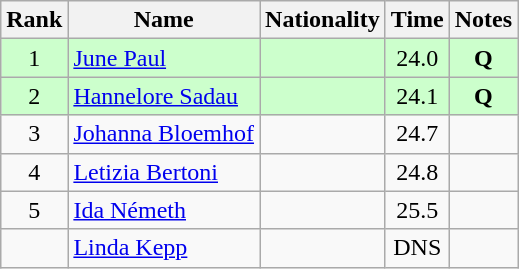<table class="wikitable sortable" style="text-align:center">
<tr>
<th>Rank</th>
<th>Name</th>
<th>Nationality</th>
<th>Time</th>
<th>Notes</th>
</tr>
<tr bgcolor=ccffcc>
<td>1</td>
<td align=left><a href='#'>June Paul</a></td>
<td align=left></td>
<td>24.0</td>
<td><strong>Q</strong></td>
</tr>
<tr bgcolor=ccffcc>
<td>2</td>
<td align=left><a href='#'>Hannelore Sadau</a></td>
<td align=left></td>
<td>24.1</td>
<td><strong>Q</strong></td>
</tr>
<tr>
<td>3</td>
<td align=left><a href='#'>Johanna Bloemhof</a></td>
<td align=left></td>
<td>24.7</td>
<td></td>
</tr>
<tr>
<td>4</td>
<td align=left><a href='#'>Letizia Bertoni</a></td>
<td align=left></td>
<td>24.8</td>
<td></td>
</tr>
<tr>
<td>5</td>
<td align=left><a href='#'>Ida Németh</a></td>
<td align=left></td>
<td>25.5</td>
<td></td>
</tr>
<tr>
<td></td>
<td align=left><a href='#'>Linda Kepp</a></td>
<td align=left></td>
<td>DNS</td>
<td></td>
</tr>
</table>
